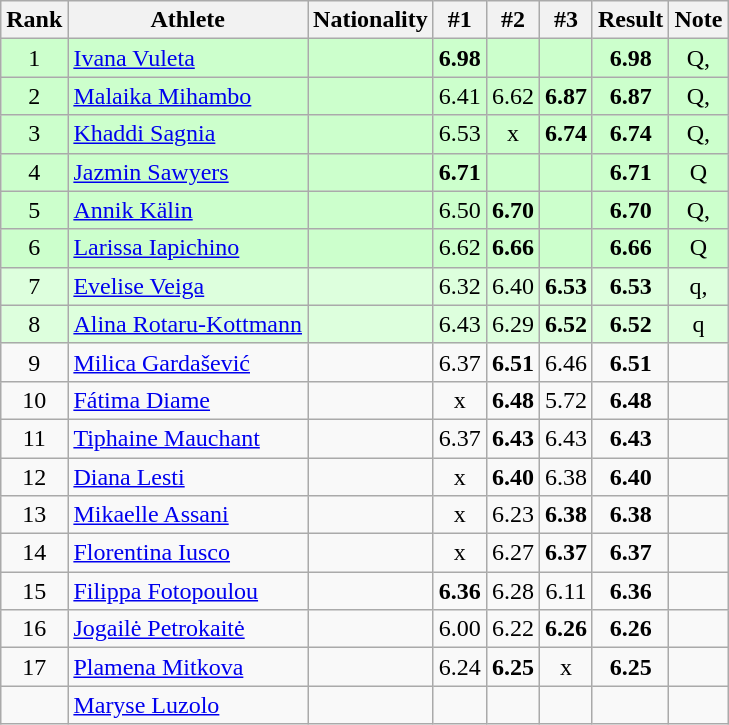<table class="wikitable sortable" style="text-align:center">
<tr>
<th>Rank</th>
<th>Athlete</th>
<th>Nationality</th>
<th>#1</th>
<th>#2</th>
<th>#3</th>
<th>Result</th>
<th>Note</th>
</tr>
<tr bgcolor="ccffcc">
<td>1</td>
<td align="left"><a href='#'>Ivana Vuleta</a></td>
<td align="left"></td>
<td><strong>6.98</strong></td>
<td></td>
<td></td>
<td><strong>6.98</strong></td>
<td>Q, </td>
</tr>
<tr bgcolor="ccffcc">
<td>2</td>
<td align="left"><a href='#'>Malaika Mihambo</a></td>
<td align="left"></td>
<td>6.41</td>
<td>6.62</td>
<td><strong>6.87</strong></td>
<td><strong>6.87</strong></td>
<td>Q, </td>
</tr>
<tr bgcolor="ccffcc">
<td>3</td>
<td align="left"><a href='#'>Khaddi Sagnia</a></td>
<td align="left"></td>
<td>6.53</td>
<td>x</td>
<td><strong>6.74</strong></td>
<td><strong>6.74</strong></td>
<td>Q, </td>
</tr>
<tr bgcolor="ccffcc">
<td>4</td>
<td align="left"><a href='#'>Jazmin Sawyers</a></td>
<td align="left"></td>
<td><strong>6.71</strong></td>
<td></td>
<td></td>
<td><strong>6.71</strong></td>
<td>Q</td>
</tr>
<tr bgcolor="ccffcc">
<td>5</td>
<td align="left"><a href='#'>Annik Kälin</a></td>
<td align="left"></td>
<td>6.50</td>
<td><strong>6.70</strong></td>
<td></td>
<td><strong>6.70</strong></td>
<td>Q, </td>
</tr>
<tr bgcolor="ccffcc">
<td>6</td>
<td align="left"><a href='#'>Larissa Iapichino</a></td>
<td align="left"></td>
<td>6.62</td>
<td><strong>6.66</strong></td>
<td></td>
<td><strong>6.66</strong></td>
<td>Q</td>
</tr>
<tr bgcolor="ddffdd">
<td>7</td>
<td align="left"><a href='#'>Evelise Veiga</a></td>
<td align="left"></td>
<td>6.32</td>
<td>6.40</td>
<td><strong>6.53</strong></td>
<td><strong>6.53</strong></td>
<td>q, </td>
</tr>
<tr bgcolor="ddffdd">
<td>8</td>
<td align="left"><a href='#'>Alina Rotaru-Kottmann</a></td>
<td align="left"></td>
<td>6.43</td>
<td>6.29</td>
<td><strong>6.52</strong></td>
<td><strong>6.52</strong></td>
<td>q</td>
</tr>
<tr>
<td>9</td>
<td align="left"><a href='#'>Milica Gardašević</a></td>
<td align="left"></td>
<td>6.37</td>
<td><strong>6.51</strong></td>
<td>6.46</td>
<td><strong>6.51</strong></td>
<td></td>
</tr>
<tr>
<td>10</td>
<td align="left"><a href='#'>Fátima Diame</a></td>
<td align="left"></td>
<td>x</td>
<td><strong>6.48</strong></td>
<td>5.72</td>
<td><strong>6.48</strong></td>
<td></td>
</tr>
<tr>
<td>11</td>
<td align="left"><a href='#'>Tiphaine Mauchant</a></td>
<td align="left"></td>
<td>6.37</td>
<td><strong>6.43</strong></td>
<td>6.43</td>
<td><strong>6.43</strong></td>
<td></td>
</tr>
<tr>
<td>12</td>
<td align="left"><a href='#'>Diana Lesti</a></td>
<td align="left"></td>
<td>x</td>
<td><strong>6.40</strong></td>
<td>6.38</td>
<td><strong>6.40</strong></td>
<td></td>
</tr>
<tr>
<td>13</td>
<td align="left"><a href='#'>Mikaelle Assani</a></td>
<td align="left"></td>
<td>x</td>
<td>6.23</td>
<td><strong>6.38</strong></td>
<td><strong>6.38</strong></td>
<td></td>
</tr>
<tr>
<td>14</td>
<td align="left"><a href='#'>Florentina Iusco</a></td>
<td align="left"></td>
<td>x</td>
<td>6.27</td>
<td><strong>6.37</strong></td>
<td><strong>6.37</strong></td>
<td></td>
</tr>
<tr>
<td>15</td>
<td align="left"><a href='#'>Filippa Fotopoulou</a></td>
<td align="left"></td>
<td><strong>6.36</strong></td>
<td>6.28</td>
<td>6.11</td>
<td><strong>6.36</strong></td>
<td></td>
</tr>
<tr>
<td>16</td>
<td align="left"><a href='#'>Jogailė Petrokaitė</a></td>
<td align="left"></td>
<td>6.00</td>
<td>6.22</td>
<td><strong>6.26</strong></td>
<td><strong>6.26</strong></td>
<td></td>
</tr>
<tr>
<td>17</td>
<td align="left"><a href='#'>Plamena Mitkova</a></td>
<td align="left"></td>
<td>6.24</td>
<td><strong>6.25</strong></td>
<td>x</td>
<td><strong>6.25</strong></td>
<td></td>
</tr>
<tr>
<td></td>
<td align="left"><a href='#'>Maryse Luzolo</a></td>
<td align="left"></td>
<td></td>
<td></td>
<td></td>
<td><strong></strong></td>
<td></td>
</tr>
</table>
